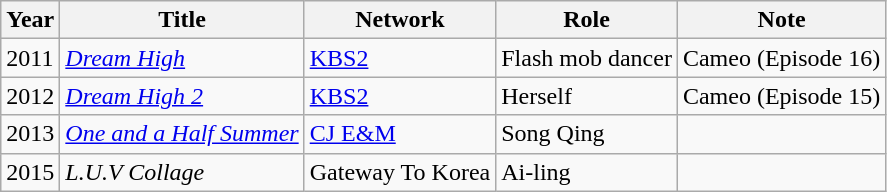<table class="wikitable">
<tr>
<th>Year</th>
<th>Title</th>
<th>Network</th>
<th>Role</th>
<th>Note</th>
</tr>
<tr>
<td rowspan="1">2011</td>
<td><em><a href='#'>Dream High</a></em></td>
<td><a href='#'>KBS2</a></td>
<td>Flash mob dancer</td>
<td>Cameo (Episode 16)</td>
</tr>
<tr>
<td rowspan="1">2012</td>
<td><em><a href='#'>Dream High 2</a></em></td>
<td><a href='#'>KBS2</a></td>
<td>Herself</td>
<td>Cameo (Episode 15)</td>
</tr>
<tr>
<td rowspan="1">2013</td>
<td><em><a href='#'>One and a Half Summer</a></em></td>
<td><a href='#'>CJ E&M</a></td>
<td>Song Qing</td>
<td></td>
</tr>
<tr>
<td rowspan="1">2015</td>
<td><em>L.U.V Collage</em></td>
<td>Gateway To Korea</td>
<td>Ai-ling</td>
<td></td>
</tr>
</table>
